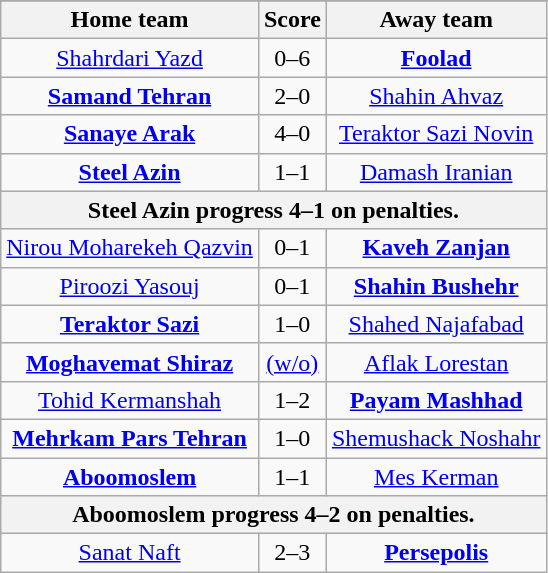<table class="wikitable" style="text-align: center">
<tr>
</tr>
<tr>
<th>Home team</th>
<th>Score</th>
<th>Away team</th>
</tr>
<tr>
<td><a href='#'>Shahrdari Yazd</a></td>
<td>0–6</td>
<td><strong><a href='#'>Foolad</a></strong></td>
</tr>
<tr>
<td><strong><a href='#'>Samand Tehran</a></strong></td>
<td>2–0</td>
<td><a href='#'>Shahin Ahvaz</a></td>
</tr>
<tr>
<td><strong><a href='#'>Sanaye Arak</a></strong></td>
<td>4–0</td>
<td><a href='#'>Teraktor Sazi Novin</a></td>
</tr>
<tr>
<td><strong><a href='#'>Steel Azin</a></strong></td>
<td>1–1</td>
<td><a href='#'>Damash Iranian</a></td>
</tr>
<tr>
<th colspan=3>Steel Azin progress 4–1 on penalties.</th>
</tr>
<tr>
<td><a href='#'>Nirou Moharekeh Qazvin</a></td>
<td>0–1</td>
<td><strong><a href='#'>Kaveh Zanjan</a></strong></td>
</tr>
<tr>
<td><a href='#'>Piroozi Yasouj</a></td>
<td>0–1</td>
<td><strong><a href='#'>Shahin Bushehr</a></strong></td>
</tr>
<tr>
<td><strong><a href='#'>Teraktor Sazi</a></strong></td>
<td>1–0</td>
<td><a href='#'>Shahed Najafabad</a></td>
</tr>
<tr>
<td><strong><a href='#'>Moghavemat Shiraz</a></strong></td>
<td><a href='#'>(w/o)</a></td>
<td><a href='#'>Aflak Lorestan</a></td>
</tr>
<tr>
<td><a href='#'>Tohid Kermanshah</a></td>
<td>1–2</td>
<td><strong><a href='#'>Payam Mashhad</a></strong></td>
</tr>
<tr>
<td><strong><a href='#'>Mehrkam Pars Tehran</a></strong></td>
<td>1–0</td>
<td><a href='#'>Shemushack Noshahr</a></td>
</tr>
<tr>
<td><strong><a href='#'>Aboomoslem</a></strong></td>
<td>1–1</td>
<td><a href='#'>Mes Kerman</a></td>
</tr>
<tr>
<th colspan=3>Aboomoslem progress 4–2 on penalties.</th>
</tr>
<tr>
<td><a href='#'>Sanat Naft</a></td>
<td>2–3</td>
<td><strong><a href='#'>Persepolis</a></strong></td>
</tr>
</table>
